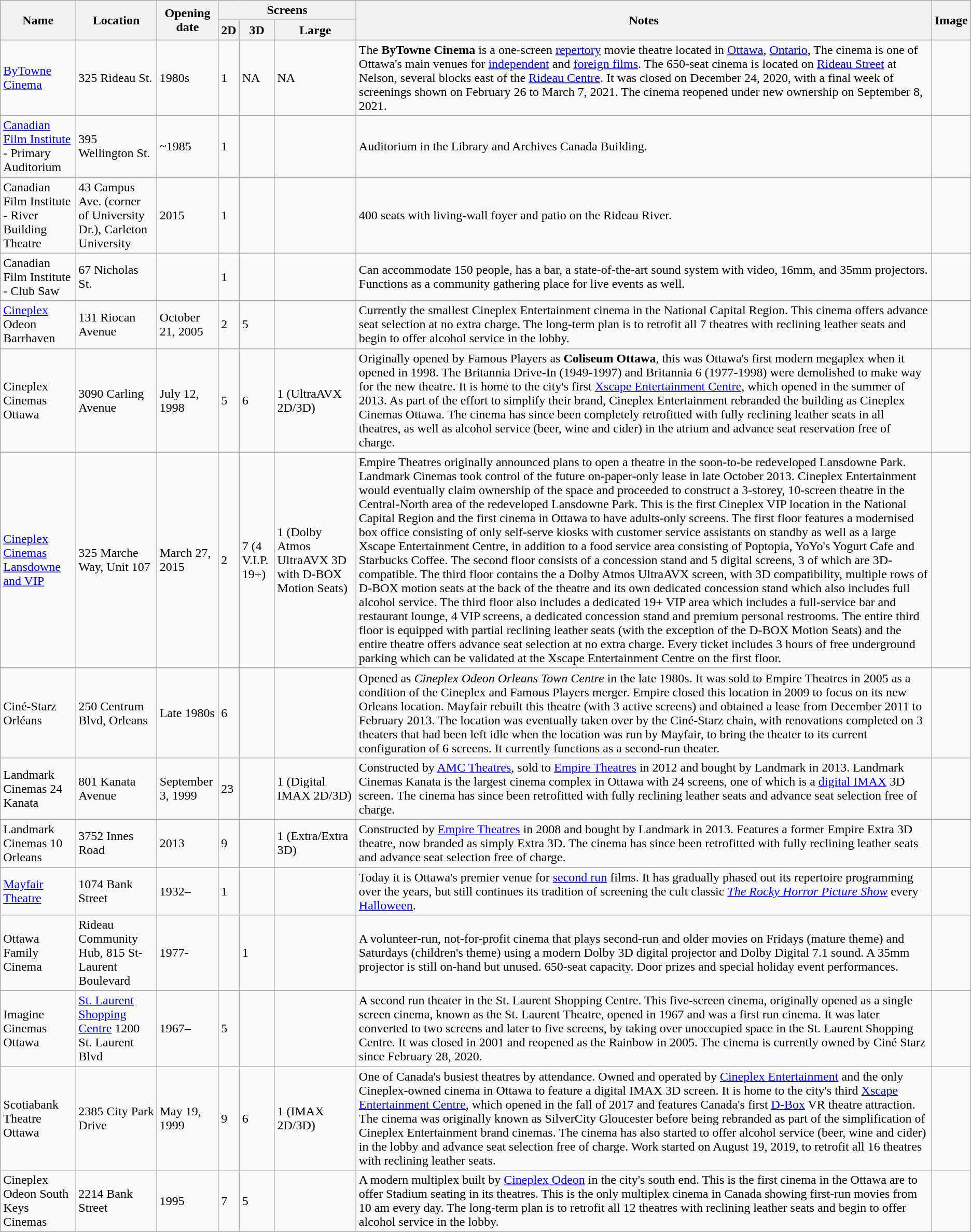<table class="wikitable sortable">
<tr>
<th rowspan="2">Name</th>
<th rowspan="2">Location</th>
<th rowspan="2">Opening date</th>
<th colspan="3">Screens</th>
<th rowspan="2">Notes</th>
<th rowspan="2">Image</th>
</tr>
<tr>
<th>2D</th>
<th>3D</th>
<th>Large</th>
</tr>
<tr>
<td><a href='#'>ByTowne Cinema</a></td>
<td>325 Rideau St.</td>
<td>1980s</td>
<td>1</td>
<td>NA</td>
<td>NA</td>
<td>The <strong>ByTowne Cinema</strong> is a one-screen <a href='#'>repertory</a> movie theatre located in <a href='#'>Ottawa</a>, <a href='#'>Ontario</a>, The cinema is one of Ottawa's main venues for <a href='#'>independent</a> and <a href='#'>foreign films</a>. The 650-seat cinema is located on <a href='#'>Rideau Street</a> at Nelson, several blocks east of the <a href='#'>Rideau Centre</a>. It was closed on December 24, 2020, with a final week of screenings shown on February 26 to March 7, 2021. The cinema reopened under new ownership on September 8, 2021.</td>
<td></td>
</tr>
<tr>
<td><a href='#'>Canadian Film Institute</a> - Primary Auditorium</td>
<td>395 Wellington St.</td>
<td>~1985</td>
<td>1</td>
<td></td>
<td></td>
<td>Auditorium in the Library and Archives Canada Building.</td>
<td></td>
</tr>
<tr>
<td>Canadian Film Institute - River Building Theatre</td>
<td>43 Campus Ave. (corner of University Dr.), Carleton University</td>
<td>2015</td>
<td>1</td>
<td></td>
<td></td>
<td>400 seats with living-wall foyer and patio on the Rideau River.</td>
<td></td>
</tr>
<tr>
<td>Canadian Film Institute - Club Saw</td>
<td>67 Nicholas St.</td>
<td></td>
<td>1</td>
<td></td>
<td></td>
<td>Can accommodate 150 people, has a bar, a state-of-the-art sound system with video, 16mm, and 35mm projectors. Functions as a community gathering place for live events as well.</td>
<td></td>
</tr>
<tr>
<td><a href='#'>Cineplex</a> Odeon Barrhaven</td>
<td>131 Riocan Avenue</td>
<td>October 21, 2005</td>
<td>2</td>
<td>5</td>
<td></td>
<td>Currently the smallest Cineplex Entertainment cinema in the National Capital Region.  This cinema offers advance seat selection at no extra charge.  The long-term plan is to retrofit all 7 theatres with reclining leather seats and begin to offer alcohol service in the lobby.</td>
<td></td>
</tr>
<tr>
<td>Cineplex Cinemas Ottawa</td>
<td>3090 Carling Avenue</td>
<td>July 12, 1998</td>
<td>5</td>
<td>6</td>
<td>1 (UltraAVX 2D/3D)</td>
<td>Originally opened by Famous Players as <strong>Coliseum Ottawa</strong>, this was Ottawa's first modern megaplex when it opened in 1998.  The Britannia Drive-In (1949-1997) and Britannia 6 (1977-1998) were demolished to make way for the new theatre. It is home to the city's first <a href='#'>Xscape Entertainment Centre</a>, which opened in the summer of 2013.  As part of the effort to simplify their brand, Cineplex Entertainment rebranded the building as Cineplex Cinemas Ottawa.  The cinema has since been completely retrofitted with fully reclining leather seats in all theatres, as well as alcohol service (beer, wine and cider) in the atrium and advance seat reservation free of charge.</td>
<td></td>
</tr>
<tr>
<td><a href='#'>Cineplex Cinemas Lansdowne and VIP</a></td>
<td>325 Marche Way, Unit 107</td>
<td>March 27, 2015</td>
<td>2</td>
<td>7 (4 V.I.P. 19+)</td>
<td>1 (Dolby Atmos UltraAVX 3D with D-BOX Motion Seats)</td>
<td>Empire Theatres originally announced plans to open a theatre in the soon-to-be redeveloped Lansdowne Park.  Landmark Cinemas took control of the future on-paper-only lease in late October 2013.  Cineplex Entertainment would eventually claim ownership of the space and proceeded to construct a 3-storey, 10-screen theatre in the Central-North area of the redeveloped Lansdowne Park.  This is the first Cineplex VIP location in the National Capital Region and the first cinema in Ottawa to have adults-only screens.  The first floor features a modernised box office consisting of only self-serve kiosks with customer service assistants on standby as well as a large Xscape Entertainment Centre, in addition to a food service area consisting of Poptopia, YoYo's Yogurt Cafe and Starbucks Coffee.  The second floor consists of a concession stand and 5 digital screens, 3 of which are 3D-compatible.  The third floor contains the a Dolby Atmos UltraAVX screen, with 3D compatibility, multiple rows of D-BOX motion seats at the back of the theatre and its own dedicated concession stand which also includes full alcohol service.  The third floor also includes a dedicated 19+ VIP area which includes a full-service bar and restaurant lounge, 4 VIP screens, a dedicated concession stand and premium personal restrooms.  The entire third floor is equipped with partial reclining leather seats (with the exception of the D-BOX Motion Seats) and the entire theatre offers advance seat selection at no extra charge.  Every ticket includes 3 hours of free underground parking which can be validated at the Xscape Entertainment Centre on the first floor.</td>
<td></td>
</tr>
<tr>
<td>Ciné-Starz Orléans</td>
<td>250 Centrum Blvd, Orleans</td>
<td>Late 1980s</td>
<td>6</td>
<td></td>
<td></td>
<td>Opened as <em>Cineplex Odeon Orleans Town Centre</em> in the late 1980s. It was sold to Empire Theatres in 2005 as a condition of the Cineplex and Famous Players merger. Empire closed this location in 2009 to focus on its new Orleans location. Mayfair rebuilt this theatre (with 3 active screens) and obtained a lease from December 2011 to February 2013. The location was eventually taken over by the Ciné-Starz chain, with renovations completed on 3 theaters that had been left idle when the location was run by Mayfair, to bring the theater to its current configuration of 6 screens. It currently functions as a second-run theater.</td>
<td></td>
</tr>
<tr>
<td>Landmark Cinemas 24 Kanata</td>
<td>801 Kanata Avenue</td>
<td>September 3, 1999</td>
<td>23</td>
<td></td>
<td>1 (Digital IMAX 2D/3D)</td>
<td>Constructed by <a href='#'>AMC Theatres</a>, sold to <a href='#'>Empire Theatres</a> in 2012 and bought by Landmark in 2013.  Landmark Cinemas Kanata is the largest cinema complex in Ottawa with 24 screens, one of which is a <a href='#'>digital IMAX</a> 3D screen.  The cinema has since been retrofitted with fully reclining leather seats and advance seat selection free of charge.</td>
<td></td>
</tr>
<tr>
<td>Landmark Cinemas 10 Orleans</td>
<td>3752 Innes Road</td>
<td>2013</td>
<td>9</td>
<td></td>
<td>1 (Extra/Extra 3D)</td>
<td>Constructed by <a href='#'>Empire Theatres</a> in 2008 and bought by Landmark in 2013.  Features a former Empire Extra 3D theatre, now branded as simply Extra 3D.  The cinema has since been retrofitted with fully reclining leather seats and advance seat selection free of charge.</td>
<td></td>
</tr>
<tr>
<td><a href='#'>Mayfair Theatre</a></td>
<td>1074 Bank Street</td>
<td>1932–</td>
<td>1</td>
<td></td>
<td></td>
<td>Today it is Ottawa's premier venue for <a href='#'>second run</a> films. It has gradually phased out its repertoire programming over the years, but still continues its tradition of screening the cult classic <em><a href='#'>The Rocky Horror Picture Show</a></em> every <a href='#'>Halloween</a>.</td>
<td></td>
</tr>
<tr>
<td>Ottawa Family Cinema</td>
<td>Rideau Community Hub, 815 St-Laurent Boulevard</td>
<td>1977-</td>
<td></td>
<td>1</td>
<td></td>
<td>A volunteer-run, not-for-profit cinema that plays second-run and older movies on Fridays (mature theme) and Saturdays (children's theme) using a modern Dolby 3D digital projector and Dolby Digital 7.1 sound. A 35mm projector is still on-hand but unused. 650-seat capacity. Door prizes and special holiday event performances.</td>
<td></td>
</tr>
<tr>
<td>Imagine Cinemas Ottawa</td>
<td><a href='#'>St. Laurent Shopping Centre</a> 1200 St. Laurent Blvd</td>
<td>1967–</td>
<td>5</td>
<td></td>
<td></td>
<td>A second run theater in the St. Laurent Shopping Centre.  This five-screen cinema, originally opened as a single screen cinema, known as the St. Laurent Theatre, opened in 1967 and was a first run cinema.  It was later converted to two screens and later to five screens, by taking over unoccupied space in the St. Laurent Shopping Centre.  It was closed in 2001 and reopened as the Rainbow in 2005. The cinema is currently owned by Ciné Starz since February 28, 2020.</td>
<td></td>
</tr>
<tr>
<td>Scotiabank Theatre Ottawa</td>
<td>2385 City Park Drive</td>
<td>May 19, 1999</td>
<td>9</td>
<td>6</td>
<td>1 (IMAX 2D/3D)</td>
<td>One of Canada's busiest theatres by attendance.  Owned and operated by <a href='#'>Cineplex Entertainment</a> and the only Cineplex-owned cinema in Ottawa to feature a digital IMAX 3D screen.  It is home to the city's third <a href='#'>Xscape Entertainment Centre</a>, which opened in the fall of 2017 and features Canada's first <a href='#'>D-Box</a> VR theatre attraction.  The cinema was originally known as SilverCity Gloucester before being rebranded as part of the simplification of Cineplex Entertainment brand cinemas.  The cinema has also started to offer alcohol service (beer, wine and cider) in the lobby and advance seat selection free of charge.  Work started on August 19, 2019, to retrofit all 16 theatres with reclining leather seats.</td>
<td></td>
</tr>
<tr>
<td>Cineplex Odeon South Keys Cinemas</td>
<td>2214 Bank Street</td>
<td>1995</td>
<td>7</td>
<td>5</td>
<td></td>
<td>A modern multiplex built by <a href='#'>Cineplex Odeon</a> in the city's south end.  This is the first cinema in the Ottawa are to offer Stadium seating in its theatres.  This is the only multiplex cinema in Canada showing first-run movies from 10 am every day.  The long-term plan is to retrofit all 12 theatres with reclining leather seats and begin to offer alcohol service in the lobby.</td>
<td></td>
</tr>
</table>
